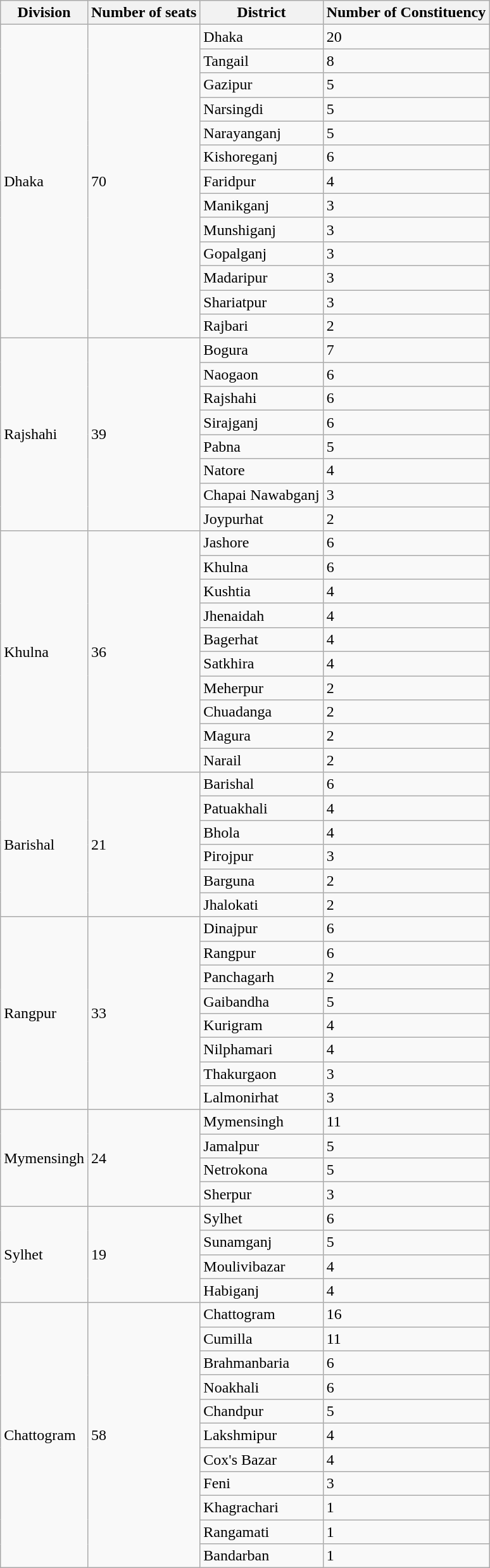<table class="wikitable sortable">
<tr>
<th>Division</th>
<th>Number of seats</th>
<th>District</th>
<th>Number of Constituency</th>
</tr>
<tr>
<td rowspan="13">Dhaka</td>
<td rowspan="13">70</td>
<td>Dhaka</td>
<td>20</td>
</tr>
<tr>
<td>Tangail</td>
<td>8</td>
</tr>
<tr>
<td>Gazipur</td>
<td>5</td>
</tr>
<tr>
<td>Narsingdi</td>
<td>5</td>
</tr>
<tr>
<td>Narayanganj</td>
<td>5</td>
</tr>
<tr>
<td>Kishoreganj</td>
<td>6</td>
</tr>
<tr>
<td>Faridpur</td>
<td>4</td>
</tr>
<tr>
<td>Manikganj</td>
<td>3</td>
</tr>
<tr>
<td>Munshiganj</td>
<td>3</td>
</tr>
<tr>
<td>Gopalganj</td>
<td>3</td>
</tr>
<tr>
<td>Madaripur</td>
<td>3</td>
</tr>
<tr>
<td>Shariatpur</td>
<td>3</td>
</tr>
<tr>
<td>Rajbari</td>
<td>2</td>
</tr>
<tr>
<td rowspan="8">Rajshahi</td>
<td rowspan="8">39</td>
<td>Bogura</td>
<td>7</td>
</tr>
<tr>
<td>Naogaon</td>
<td>6</td>
</tr>
<tr>
<td>Rajshahi</td>
<td>6</td>
</tr>
<tr>
<td>Sirajganj</td>
<td>6</td>
</tr>
<tr>
<td>Pabna</td>
<td>5</td>
</tr>
<tr>
<td>Natore</td>
<td>4</td>
</tr>
<tr>
<td>Chapai Nawabganj</td>
<td>3</td>
</tr>
<tr>
<td>Joypurhat</td>
<td>2</td>
</tr>
<tr>
<td rowspan="10">Khulna</td>
<td rowspan="10">36</td>
<td>Jashore</td>
<td>6</td>
</tr>
<tr>
<td>Khulna</td>
<td>6</td>
</tr>
<tr>
<td>Kushtia</td>
<td>4</td>
</tr>
<tr>
<td>Jhenaidah</td>
<td>4</td>
</tr>
<tr>
<td>Bagerhat</td>
<td>4</td>
</tr>
<tr>
<td>Satkhira</td>
<td>4</td>
</tr>
<tr>
<td>Meherpur</td>
<td>2</td>
</tr>
<tr>
<td>Chuadanga</td>
<td>2</td>
</tr>
<tr>
<td>Magura</td>
<td>2</td>
</tr>
<tr>
<td>Narail</td>
<td>2</td>
</tr>
<tr>
<td rowspan="6">Barishal</td>
<td rowspan="6">21</td>
<td>Barishal</td>
<td>6</td>
</tr>
<tr>
<td>Patuakhali</td>
<td>4</td>
</tr>
<tr>
<td>Bhola</td>
<td>4</td>
</tr>
<tr>
<td>Pirojpur</td>
<td>3</td>
</tr>
<tr>
<td>Barguna</td>
<td>2</td>
</tr>
<tr>
<td>Jhalokati</td>
<td>2</td>
</tr>
<tr>
<td rowspan="8">Rangpur</td>
<td rowspan="8">33</td>
<td>Dinajpur</td>
<td>6</td>
</tr>
<tr>
<td>Rangpur</td>
<td>6</td>
</tr>
<tr>
<td>Panchagarh</td>
<td>2</td>
</tr>
<tr>
<td>Gaibandha</td>
<td>5</td>
</tr>
<tr>
<td>Kurigram</td>
<td>4</td>
</tr>
<tr>
<td>Nilphamari</td>
<td>4</td>
</tr>
<tr>
<td>Thakurgaon</td>
<td>3</td>
</tr>
<tr>
<td>Lalmonirhat</td>
<td>3</td>
</tr>
<tr>
<td rowspan="4">Mymensingh</td>
<td rowspan="4">24</td>
<td>Mymensingh</td>
<td>11</td>
</tr>
<tr>
<td>Jamalpur</td>
<td>5</td>
</tr>
<tr>
<td>Netrokona</td>
<td>5</td>
</tr>
<tr>
<td>Sherpur</td>
<td>3</td>
</tr>
<tr>
<td rowspan="4">Sylhet</td>
<td rowspan="4">19</td>
<td>Sylhet</td>
<td>6</td>
</tr>
<tr>
<td>Sunamganj</td>
<td>5</td>
</tr>
<tr>
<td>Moulivibazar</td>
<td>4</td>
</tr>
<tr>
<td>Habiganj</td>
<td>4</td>
</tr>
<tr>
<td rowspan="11">Chattogram</td>
<td rowspan="11">58</td>
<td>Chattogram</td>
<td>16</td>
</tr>
<tr>
<td>Cumilla</td>
<td>11</td>
</tr>
<tr>
<td>Brahmanbaria</td>
<td>6</td>
</tr>
<tr>
<td>Noakhali</td>
<td>6</td>
</tr>
<tr>
<td>Chandpur</td>
<td>5</td>
</tr>
<tr>
<td>Lakshmipur</td>
<td>4</td>
</tr>
<tr>
<td>Cox's Bazar</td>
<td>4</td>
</tr>
<tr>
<td>Feni</td>
<td>3</td>
</tr>
<tr>
<td>Khagrachari</td>
<td>1</td>
</tr>
<tr>
<td>Rangamati</td>
<td>1</td>
</tr>
<tr>
<td>Bandarban</td>
<td>1</td>
</tr>
</table>
